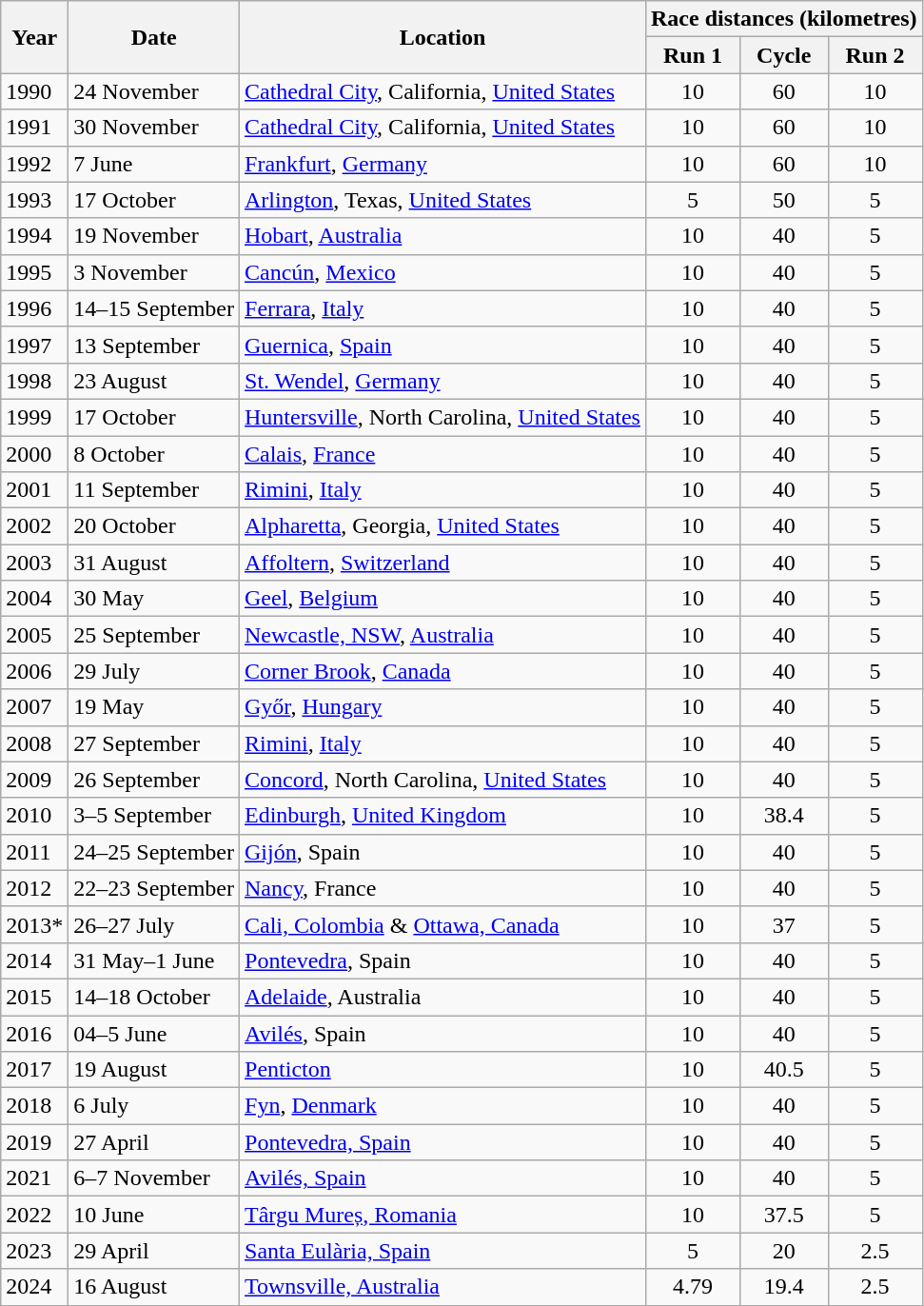<table class="wikitable">
<tr>
<th rowspan="2">Year</th>
<th rowspan="2">Date</th>
<th rowspan="2">Location</th>
<th colspan="3">Race distances (kilometres)</th>
</tr>
<tr>
<th>Run 1</th>
<th>Cycle</th>
<th>Run 2</th>
</tr>
<tr>
<td>1990</td>
<td>24 November</td>
<td><a href='#'>Cathedral City</a>, California, <a href='#'>United States</a></td>
<td align="center">10</td>
<td align="center">60</td>
<td align="center">10</td>
</tr>
<tr>
<td>1991</td>
<td>30 November</td>
<td><a href='#'>Cathedral City</a>, California, <a href='#'>United States</a></td>
<td align="center">10</td>
<td align="center">60</td>
<td align="center">10</td>
</tr>
<tr>
<td>1992</td>
<td>7 June</td>
<td><a href='#'>Frankfurt</a>, <a href='#'>Germany</a></td>
<td align="center">10</td>
<td align="center">60</td>
<td align="center">10</td>
</tr>
<tr>
<td>1993</td>
<td>17 October</td>
<td><a href='#'>Arlington</a>, Texas, <a href='#'>United States</a></td>
<td align="center">5</td>
<td align="center">50</td>
<td align="center">5</td>
</tr>
<tr>
<td>1994</td>
<td>19 November</td>
<td><a href='#'>Hobart</a>, <a href='#'>Australia</a></td>
<td align="center">10</td>
<td align="center">40</td>
<td align="center">5</td>
</tr>
<tr>
<td>1995</td>
<td>3 November</td>
<td><a href='#'>Cancún</a>, <a href='#'>Mexico</a></td>
<td align="center">10</td>
<td align="center">40</td>
<td align="center">5</td>
</tr>
<tr>
<td>1996</td>
<td>14–15 September</td>
<td><a href='#'>Ferrara</a>, <a href='#'>Italy</a></td>
<td align="center">10</td>
<td align="center">40</td>
<td align="center">5</td>
</tr>
<tr>
<td>1997</td>
<td>13 September</td>
<td><a href='#'>Guernica</a>, <a href='#'>Spain</a></td>
<td align="center">10</td>
<td align="center">40</td>
<td align="center">5</td>
</tr>
<tr>
<td>1998</td>
<td>23 August</td>
<td><a href='#'>St. Wendel</a>, <a href='#'>Germany</a></td>
<td align="center">10</td>
<td align="center">40</td>
<td align="center">5</td>
</tr>
<tr>
<td>1999</td>
<td>17 October</td>
<td><a href='#'>Huntersville</a>, North Carolina, <a href='#'>United States</a></td>
<td align="center">10</td>
<td align="center">40</td>
<td align="center">5</td>
</tr>
<tr>
<td>2000</td>
<td>8 October</td>
<td><a href='#'>Calais</a>, <a href='#'>France</a></td>
<td align="center">10</td>
<td align="center">40</td>
<td align="center">5</td>
</tr>
<tr>
<td>2001</td>
<td>11 September</td>
<td><a href='#'>Rimini</a>, <a href='#'>Italy</a></td>
<td align="center">10</td>
<td align="center">40</td>
<td align="center">5</td>
</tr>
<tr>
<td>2002</td>
<td>20 October</td>
<td><a href='#'>Alpharetta</a>, Georgia, <a href='#'>United States</a></td>
<td align="center">10</td>
<td align="center">40</td>
<td align="center">5</td>
</tr>
<tr>
<td>2003</td>
<td>31 August</td>
<td><a href='#'>Affoltern</a>, <a href='#'>Switzerland</a></td>
<td align="center">10</td>
<td align="center">40</td>
<td align="center">5</td>
</tr>
<tr>
<td>2004</td>
<td>30 May</td>
<td><a href='#'>Geel</a>, <a href='#'>Belgium</a></td>
<td align="center">10</td>
<td align="center">40</td>
<td align="center">5</td>
</tr>
<tr>
<td>2005</td>
<td>25 September</td>
<td><a href='#'>Newcastle, NSW</a>, <a href='#'>Australia</a></td>
<td align="center">10</td>
<td align="center">40</td>
<td align="center">5</td>
</tr>
<tr>
<td>2006</td>
<td>29 July</td>
<td><a href='#'>Corner Brook</a>, <a href='#'>Canada</a></td>
<td align="center">10</td>
<td align="center">40</td>
<td align="center">5</td>
</tr>
<tr>
<td>2007</td>
<td>19 May</td>
<td><a href='#'>Győr</a>, <a href='#'>Hungary</a></td>
<td align="center">10</td>
<td align="center">40</td>
<td align="center">5</td>
</tr>
<tr>
<td>2008</td>
<td>27 September</td>
<td><a href='#'>Rimini</a>, <a href='#'>Italy</a></td>
<td align="center">10</td>
<td align="center">40</td>
<td align="center">5</td>
</tr>
<tr>
<td>2009</td>
<td>26 September</td>
<td><a href='#'>Concord</a>, North Carolina, <a href='#'>United States</a></td>
<td align="center">10</td>
<td align="center">40</td>
<td align="center">5</td>
</tr>
<tr>
<td>2010</td>
<td>3–5 September</td>
<td><a href='#'>Edinburgh</a>, <a href='#'>United Kingdom</a></td>
<td align="center">10</td>
<td align="center">38.4</td>
<td align="center">5</td>
</tr>
<tr>
<td>2011</td>
<td>24–25 September</td>
<td><a href='#'>Gijón</a>, Spain</td>
<td align="center">10</td>
<td align="center">40</td>
<td align="center">5</td>
</tr>
<tr>
<td>2012</td>
<td>22–23 September</td>
<td><a href='#'>Nancy</a>, France</td>
<td align="center">10</td>
<td align="center">40</td>
<td align="center">5</td>
</tr>
<tr>
<td>2013*</td>
<td>26–27 July</td>
<td><a href='#'>Cali, Colombia</a> & <a href='#'>Ottawa, Canada</a></td>
<td align="center">10</td>
<td align="center">37</td>
<td align="center">5</td>
</tr>
<tr>
<td>2014</td>
<td>31 May–1 June</td>
<td><a href='#'>Pontevedra</a>, Spain</td>
<td align="center">10</td>
<td align="center">40</td>
<td align="center">5</td>
</tr>
<tr>
<td>2015</td>
<td>14–18 October</td>
<td><a href='#'>Adelaide</a>, Australia</td>
<td align="center">10</td>
<td align="center">40</td>
<td align="center">5</td>
</tr>
<tr>
<td>2016</td>
<td>04–5 June</td>
<td><a href='#'>Avilés</a>, Spain</td>
<td align="center">10</td>
<td align="center">40</td>
<td align="center">5</td>
</tr>
<tr>
<td>2017</td>
<td>19 August</td>
<td><a href='#'>Penticton</a></td>
<td align="center">10</td>
<td align="center">40.5</td>
<td align="center">5</td>
</tr>
<tr>
<td>2018</td>
<td>6 July</td>
<td><a href='#'>Fyn</a>, <a href='#'>Denmark</a></td>
<td align="center">10</td>
<td align="center">40</td>
<td align="center">5</td>
</tr>
<tr>
<td>2019</td>
<td>27 April</td>
<td><a href='#'>Pontevedra, Spain</a></td>
<td align="center">10</td>
<td align="center">40</td>
<td align="center">5</td>
</tr>
<tr>
<td>2021</td>
<td>6–7 November</td>
<td><a href='#'>Avilés, Spain</a></td>
<td align="center">10</td>
<td align="center">40</td>
<td align="center">5</td>
</tr>
<tr>
<td>2022</td>
<td>10 June</td>
<td><a href='#'>Târgu Mureș, Romania</a></td>
<td align="center">10</td>
<td align="center">37.5</td>
<td align="center">5</td>
</tr>
<tr>
<td>2023</td>
<td>29 April</td>
<td><a href='#'>Santa Eulària, Spain</a></td>
<td align="center">5</td>
<td align="center">20</td>
<td align="center">2.5</td>
</tr>
<tr>
<td>2024</td>
<td>16 August</td>
<td><a href='#'>Townsville, Australia</a></td>
<td align="center">4.79</td>
<td align="center">19.4</td>
<td align="center">2.5</td>
</tr>
</table>
